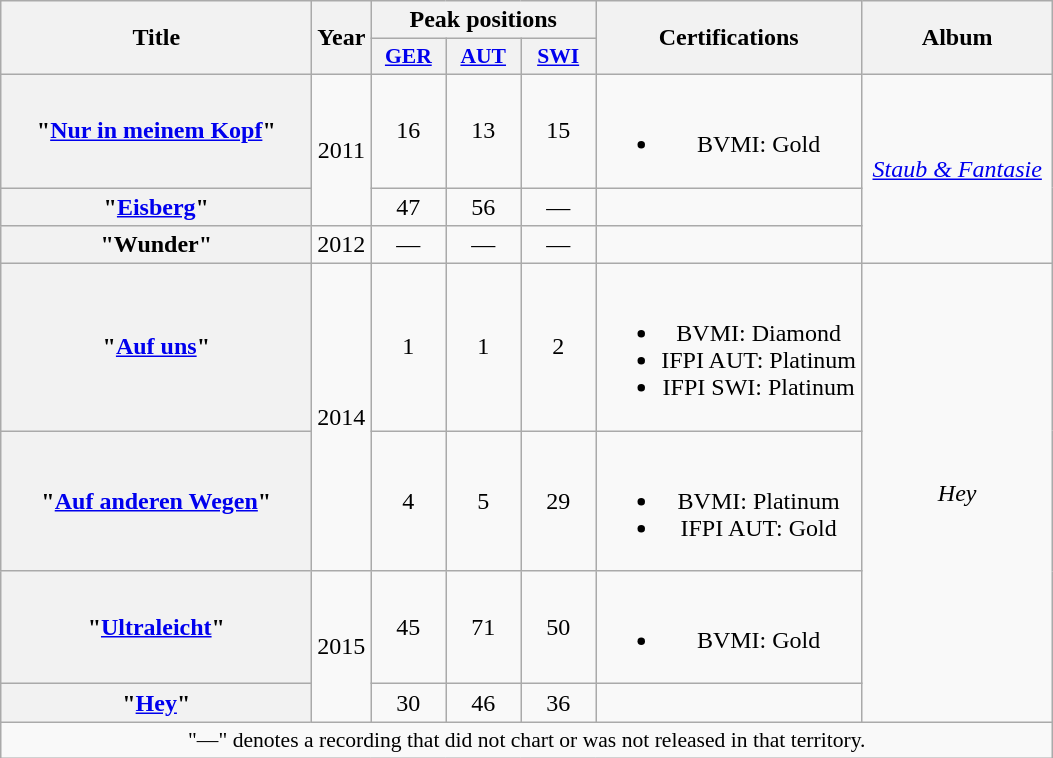<table class="wikitable plainrowheaders" style="text-align:center;">
<tr>
<th align="center" rowspan="2" width="200">Title</th>
<th align="center" rowspan="2" width="10">Year</th>
<th align="center" colspan="3" width="20">Peak positions</th>
<th align="center" rowspan="2" width="170">Certifications</th>
<th align="center" rowspan="2" width="120">Album</th>
</tr>
<tr>
<th scope="col" style="width:3em;font-size:90%;"><a href='#'>GER</a><br></th>
<th scope="col" style="width:3em;font-size:90%;"><a href='#'>AUT</a><br></th>
<th scope="col" style="width:3em;font-size:90%;"><a href='#'>SWI</a><br></th>
</tr>
<tr>
<th scope="row">"<a href='#'>Nur in meinem Kopf</a>"</th>
<td rowspan="2">2011</td>
<td>16</td>
<td>13</td>
<td>15</td>
<td><br><ul><li>BVMI: Gold</li></ul></td>
<td rowspan="3"><em><a href='#'>Staub & Fantasie</a></em></td>
</tr>
<tr>
<th scope="row">"<a href='#'>Eisberg</a>"</th>
<td>47</td>
<td>56</td>
<td>—</td>
<td></td>
</tr>
<tr>
<th scope="row">"Wunder"</th>
<td>2012</td>
<td>—</td>
<td>—</td>
<td>—</td>
<td></td>
</tr>
<tr>
<th scope="row">"<a href='#'>Auf uns</a>"</th>
<td rowspan="2">2014</td>
<td>1</td>
<td>1</td>
<td>2</td>
<td><br><ul><li>BVMI: Diamond</li><li>IFPI AUT: Platinum</li><li>IFPI SWI: Platinum</li></ul></td>
<td rowspan="4"><em>Hey</em></td>
</tr>
<tr>
<th scope="row">"<a href='#'>Auf anderen Wegen</a>"</th>
<td>4</td>
<td>5</td>
<td>29</td>
<td><br><ul><li>BVMI: Platinum</li><li>IFPI AUT: Gold</li></ul></td>
</tr>
<tr>
<th scope="row">"<a href='#'>Ultraleicht</a>"</th>
<td rowspan="2">2015</td>
<td>45</td>
<td>71</td>
<td>50</td>
<td><br><ul><li>BVMI: Gold</li></ul></td>
</tr>
<tr>
<th scope="row">"<a href='#'>Hey</a>"</th>
<td>30</td>
<td>46</td>
<td>36</td>
<td></td>
</tr>
<tr>
<td colspan="10" style="font-size:90%">"—" denotes a recording that did not chart or was not released in that territory.</td>
</tr>
</table>
